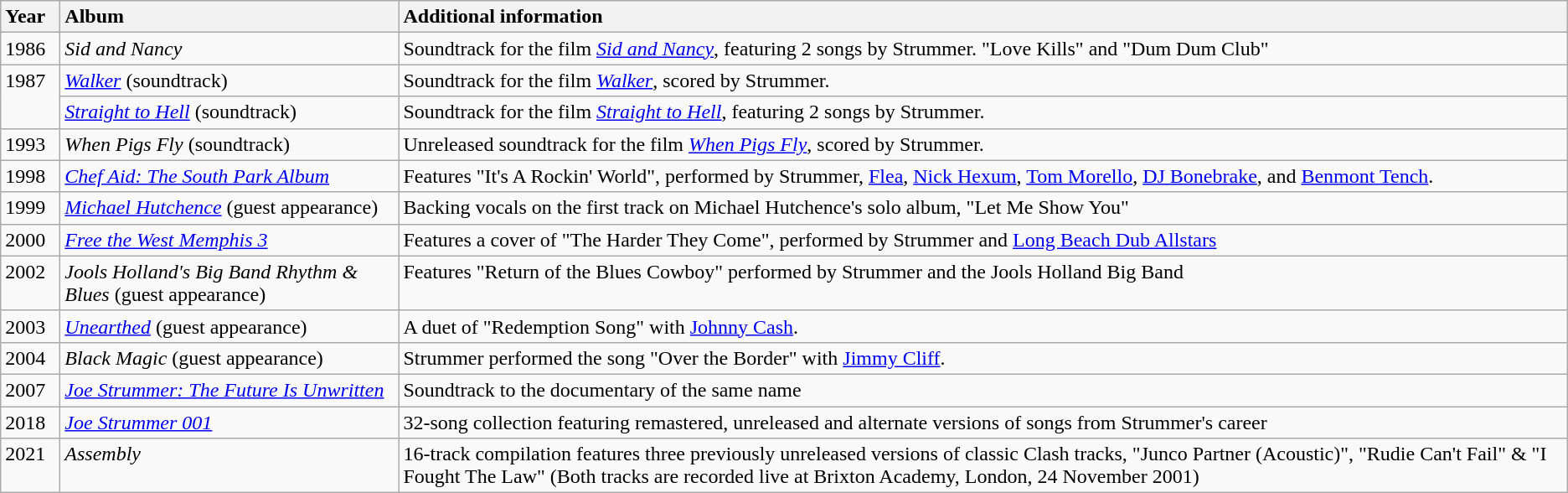<table class="wikitable">
<tr>
<th style="vertical-align:top; text-align:left; width:40px;">Year</th>
<th style="text-align:left; vertical-align:top;">Album</th>
<th style="text-align:left; vertical-align:top;">Additional information</th>
</tr>
<tr style="text-align:left; vertical-align:top;">
<td>1986</td>
<td><em>Sid and Nancy</em></td>
<td>Soundtrack for the film <em><a href='#'>Sid and Nancy</a></em>, featuring 2 songs by Strummer. "Love Kills" and "Dum Dum Club"</td>
</tr>
<tr>
<td rowspan="2" style="text-align:left; vertical-align:top;">1987</td>
<td style="text-align:left; vertical-align:top;"><em><a href='#'>Walker</a></em> (soundtrack)</td>
<td style="text-align:left; vertical-align:top;">Soundtrack for the film <em><a href='#'>Walker</a></em>, scored by Strummer.</td>
</tr>
<tr>
<td style="text-align:left; vertical-align:top;"><em><a href='#'>Straight to Hell</a></em> (soundtrack)</td>
<td style="text-align:left; vertical-align:top;">Soundtrack for the film <em><a href='#'>Straight to Hell</a></em>, featuring 2 songs by Strummer.</td>
</tr>
<tr>
<td style="text-align:left; vertical-align:top;">1993</td>
<td style="text-align:left; vertical-align:top;"><em>When Pigs Fly</em> (soundtrack)</td>
<td style="text-align:left; vertical-align:top;">Unreleased soundtrack for the film <em><a href='#'>When Pigs Fly</a></em>, scored by Strummer.</td>
</tr>
<tr>
<td style="text-align:left; vertical-align:top;">1998</td>
<td style="text-align:left; vertical-align:top;"><em><a href='#'>Chef Aid: The South Park Album</a></em></td>
<td style="text-align:left; vertical-align:top;">Features "It's A Rockin' World", performed by Strummer, <a href='#'>Flea</a>, <a href='#'>Nick Hexum</a>, <a href='#'>Tom Morello</a>, <a href='#'>DJ Bonebrake</a>, and <a href='#'>Benmont Tench</a>.</td>
</tr>
<tr style="text-align:left; vertical-align:top;">
<td>1999</td>
<td><em><a href='#'>Michael Hutchence</a></em> (guest appearance)</td>
<td>Backing vocals on the first track on Michael Hutchence's solo album, "Let Me Show You"</td>
</tr>
<tr style="text-align:left; vertical-align:top;">
<td>2000</td>
<td><em><a href='#'>Free the West Memphis 3</a></em></td>
<td>Features a cover of "The Harder They Come", performed by Strummer and <a href='#'>Long Beach Dub Allstars</a></td>
</tr>
<tr style="text-align:left; vertical-align:top;">
<td>2002</td>
<td><em>Jools Holland's Big Band Rhythm & Blues</em> (guest appearance)</td>
<td>Features "Return of the Blues Cowboy" performed by Strummer and the Jools Holland Big Band</td>
</tr>
<tr>
<td style="text-align:left; vertical-align:top;">2003</td>
<td style="text-align:left; vertical-align:top;"><em><a href='#'>Unearthed</a></em> (guest appearance)</td>
<td style="text-align:left; vertical-align:top;">A duet of "Redemption Song" with <a href='#'>Johnny Cash</a>.</td>
</tr>
<tr style="text-align:left; vertical-align:top;">
<td>2004</td>
<td><em>Black Magic</em> (guest appearance)</td>
<td>Strummer performed the song "Over the Border" with <a href='#'>Jimmy Cliff</a>.</td>
</tr>
<tr style="text-align:left; vertical-align:top;">
<td>2007</td>
<td><em><a href='#'>Joe Strummer: The Future Is Unwritten</a></em></td>
<td>Soundtrack to the documentary of the same name</td>
</tr>
<tr style="text-align:left; vertical-align:top;">
<td>2018</td>
<td><em><a href='#'>Joe Strummer 001</a></em></td>
<td>32-song collection featuring remastered, unreleased and alternate versions of songs from Strummer's career</td>
</tr>
<tr style="text-align:left; vertical-align:top;">
<td>2021</td>
<td><em>Assembly</em></td>
<td>16-track compilation features three previously unreleased versions of classic Clash tracks, "Junco Partner (Acoustic)", "Rudie Can't Fail" & "I Fought The Law" (Both tracks are recorded live at Brixton Academy, London, 24 November 2001)</td>
</tr>
</table>
